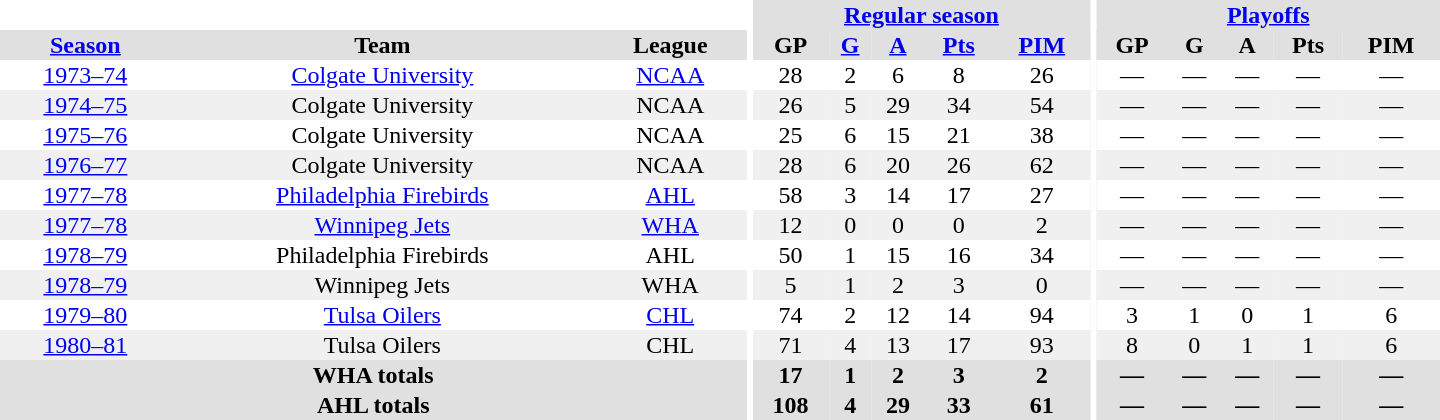<table border="0" cellpadding="1" cellspacing="0" style="text-align:center; width:60em">
<tr bgcolor="#e0e0e0">
<th colspan="3" bgcolor="#ffffff"></th>
<th rowspan="99" bgcolor="#ffffff"></th>
<th colspan="5"><a href='#'>Regular season</a></th>
<th rowspan="99" bgcolor="#ffffff"></th>
<th colspan="5"><a href='#'>Playoffs</a></th>
</tr>
<tr bgcolor="#e0e0e0">
<th><a href='#'>Season</a></th>
<th>Team</th>
<th>League</th>
<th>GP</th>
<th><a href='#'>G</a></th>
<th><a href='#'>A</a></th>
<th><a href='#'>Pts</a></th>
<th><a href='#'>PIM</a></th>
<th>GP</th>
<th>G</th>
<th>A</th>
<th>Pts</th>
<th>PIM</th>
</tr>
<tr>
<td><a href='#'>1973–74</a></td>
<td><a href='#'>Colgate University</a></td>
<td><a href='#'>NCAA</a></td>
<td>28</td>
<td>2</td>
<td>6</td>
<td>8</td>
<td>26</td>
<td>—</td>
<td>—</td>
<td>—</td>
<td>—</td>
<td>—</td>
</tr>
<tr bgcolor="#f0f0f0">
<td><a href='#'>1974–75</a></td>
<td>Colgate University</td>
<td>NCAA</td>
<td>26</td>
<td>5</td>
<td>29</td>
<td>34</td>
<td>54</td>
<td>—</td>
<td>—</td>
<td>—</td>
<td>—</td>
<td>—</td>
</tr>
<tr>
<td><a href='#'>1975–76</a></td>
<td>Colgate University</td>
<td>NCAA</td>
<td>25</td>
<td>6</td>
<td>15</td>
<td>21</td>
<td>38</td>
<td>—</td>
<td>—</td>
<td>—</td>
<td>—</td>
<td>—</td>
</tr>
<tr bgcolor="#f0f0f0">
<td><a href='#'>1976–77</a></td>
<td>Colgate University</td>
<td>NCAA</td>
<td>28</td>
<td>6</td>
<td>20</td>
<td>26</td>
<td>62</td>
<td>—</td>
<td>—</td>
<td>—</td>
<td>—</td>
<td>—</td>
</tr>
<tr>
<td><a href='#'>1977–78</a></td>
<td><a href='#'>Philadelphia Firebirds</a></td>
<td><a href='#'>AHL</a></td>
<td>58</td>
<td>3</td>
<td>14</td>
<td>17</td>
<td>27</td>
<td>—</td>
<td>—</td>
<td>—</td>
<td>—</td>
<td>—</td>
</tr>
<tr bgcolor="#f0f0f0">
<td><a href='#'>1977–78</a></td>
<td><a href='#'>Winnipeg Jets</a></td>
<td><a href='#'>WHA</a></td>
<td>12</td>
<td>0</td>
<td>0</td>
<td>0</td>
<td>2</td>
<td>—</td>
<td>—</td>
<td>—</td>
<td>—</td>
<td>—</td>
</tr>
<tr>
<td><a href='#'>1978–79</a></td>
<td>Philadelphia Firebirds</td>
<td>AHL</td>
<td>50</td>
<td>1</td>
<td>15</td>
<td>16</td>
<td>34</td>
<td>—</td>
<td>—</td>
<td>—</td>
<td>—</td>
<td>—</td>
</tr>
<tr bgcolor="#f0f0f0">
<td><a href='#'>1978–79</a></td>
<td>Winnipeg Jets</td>
<td>WHA</td>
<td>5</td>
<td>1</td>
<td>2</td>
<td>3</td>
<td>0</td>
<td>—</td>
<td>—</td>
<td>—</td>
<td>—</td>
<td>—</td>
</tr>
<tr>
<td><a href='#'>1979–80</a></td>
<td><a href='#'>Tulsa Oilers</a></td>
<td><a href='#'>CHL</a></td>
<td>74</td>
<td>2</td>
<td>12</td>
<td>14</td>
<td>94</td>
<td>3</td>
<td>1</td>
<td>0</td>
<td>1</td>
<td>6</td>
</tr>
<tr bgcolor="#f0f0f0">
<td><a href='#'>1980–81</a></td>
<td>Tulsa Oilers</td>
<td>CHL</td>
<td>71</td>
<td>4</td>
<td>13</td>
<td>17</td>
<td>93</td>
<td>8</td>
<td>0</td>
<td>1</td>
<td>1</td>
<td>6</td>
</tr>
<tr>
</tr>
<tr ALIGN="center" bgcolor="#e0e0e0">
<th colspan="3">WHA totals</th>
<th ALIGN="center">17</th>
<th ALIGN="center">1</th>
<th ALIGN="center">2</th>
<th ALIGN="center">3</th>
<th ALIGN="center">2</th>
<th ALIGN="center">—</th>
<th ALIGN="center">—</th>
<th ALIGN="center">—</th>
<th ALIGN="center">—</th>
<th ALIGN="center">—</th>
</tr>
<tr>
</tr>
<tr ALIGN="center" bgcolor="#e0e0e0">
<th colspan="3">AHL totals</th>
<th ALIGN="center">108</th>
<th ALIGN="center">4</th>
<th ALIGN="center">29</th>
<th ALIGN="center">33</th>
<th ALIGN="center">61</th>
<th ALIGN="center">—</th>
<th ALIGN="center">—</th>
<th ALIGN="center">—</th>
<th ALIGN="center">—</th>
<th ALIGN="center">—</th>
</tr>
</table>
